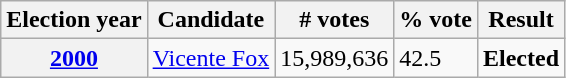<table class="wikitable">
<tr>
<th>Election year</th>
<th>Candidate</th>
<th># votes</th>
<th>% vote</th>
<th>Result</th>
</tr>
<tr>
<th><a href='#'>2000</a></th>
<td><a href='#'>Vicente Fox</a></td>
<td>15,989,636</td>
<td>42.5</td>
<td> <strong>Elected</strong></td>
</tr>
</table>
